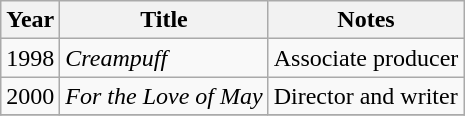<table class="wikitable sortable">
<tr>
<th>Year</th>
<th>Title</th>
<th class="unsortable">Notes</th>
</tr>
<tr>
<td>1998</td>
<td><em>Creampuff</em></td>
<td>Associate producer</td>
</tr>
<tr>
<td>2000</td>
<td><em>For the Love of May</em></td>
<td>Director and writer</td>
</tr>
<tr>
</tr>
</table>
